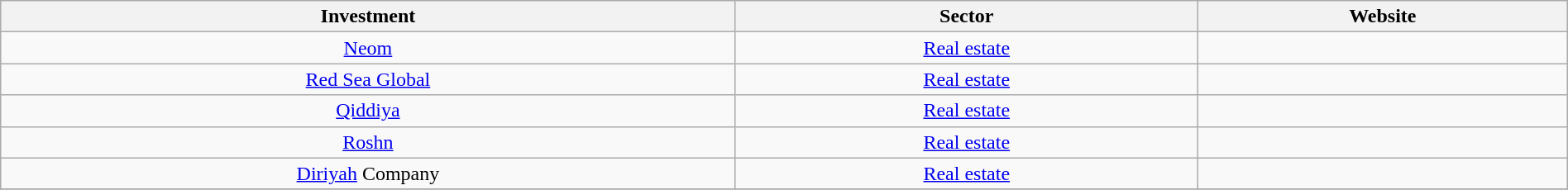<table class="wikitable sortable" style="text-align:center; width:100%;">
<tr>
<th>Investment</th>
<th>Sector</th>
<th class="unsortable">Website</th>
</tr>
<tr>
<td><a href='#'>Neom</a></td>
<td><a href='#'>Real estate</a></td>
<td></td>
</tr>
<tr>
<td><a href='#'>Red Sea Global</a></td>
<td><a href='#'>Real estate</a></td>
<td></td>
</tr>
<tr>
<td><a href='#'>Qiddiya</a></td>
<td><a href='#'>Real estate</a></td>
<td></td>
</tr>
<tr>
<td><a href='#'>Roshn</a></td>
<td><a href='#'>Real estate</a></td>
<td></td>
</tr>
<tr>
<td><a href='#'>Diriyah</a> Company</td>
<td><a href='#'>Real estate</a></td>
<td></td>
</tr>
<tr>
</tr>
</table>
